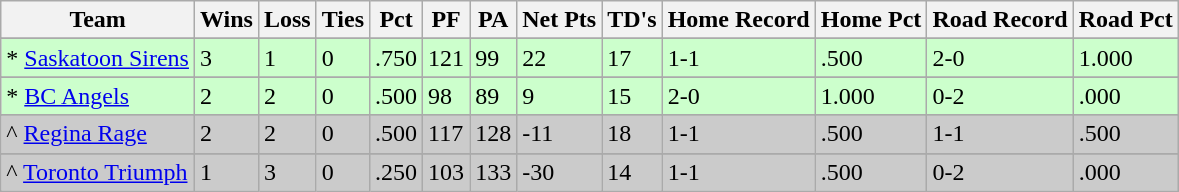<table class="wikitable">
<tr>
<th>Team</th>
<th>Wins</th>
<th>Loss</th>
<th>Ties</th>
<th>Pct</th>
<th>PF</th>
<th>PA</th>
<th>Net Pts</th>
<th>TD's</th>
<th>Home Record</th>
<th>Home Pct</th>
<th>Road Record</th>
<th>Road Pct</th>
</tr>
<tr>
</tr>
<tr bgcolor="#ccffcc">
<td>* <a href='#'>Saskatoon Sirens</a></td>
<td>3</td>
<td>1</td>
<td>0</td>
<td>.750</td>
<td>121</td>
<td>99</td>
<td>22</td>
<td>17</td>
<td>1-1</td>
<td>.500</td>
<td>2-0</td>
<td>1.000</td>
</tr>
<tr>
</tr>
<tr bgcolor="#ccffcc">
<td>* <a href='#'>BC Angels</a></td>
<td>2</td>
<td>2</td>
<td>0</td>
<td>.500</td>
<td>98</td>
<td>89</td>
<td>9</td>
<td>15</td>
<td>2-0</td>
<td>1.000</td>
<td>0-2</td>
<td>.000</td>
</tr>
<tr>
</tr>
<tr bgcolor="cbcbcb">
<td>^ <a href='#'>Regina Rage</a></td>
<td>2</td>
<td>2</td>
<td>0</td>
<td>.500</td>
<td>117</td>
<td>128</td>
<td>-11</td>
<td>18</td>
<td>1-1</td>
<td>.500</td>
<td>1-1</td>
<td>.500</td>
</tr>
<tr>
</tr>
<tr bgcolor="cbcbcb">
<td>^ <a href='#'>Toronto Triumph</a></td>
<td>1</td>
<td>3</td>
<td>0</td>
<td>.250</td>
<td>103</td>
<td>133</td>
<td>-30</td>
<td>14</td>
<td>1-1</td>
<td>.500</td>
<td>0-2</td>
<td>.000</td>
</tr>
</table>
